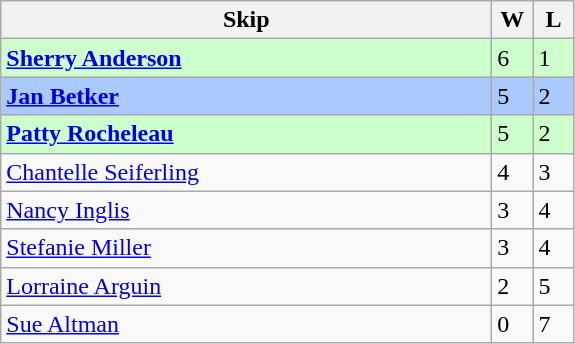<table class="wikitable">
<tr>
<th bgcolor="#efefef" width="320">Skip</th>
<th bgcolor="#efefef" width="20">W</th>
<th bgcolor="#efefef" width="20">L</th>
</tr>
<tr bgcolor="#ccffcc">
<td><strong><a href='#'>Sherry Anderson</a></strong></td>
<td>6</td>
<td>1</td>
</tr>
<tr bgcolor="#aac9fc">
<td><strong><a href='#'>Jan Betker</a></strong></td>
<td>5</td>
<td>2</td>
</tr>
<tr bgcolor="#ccffcc">
<td><strong><a href='#'>Patty Rocheleau</a></strong></td>
<td>5</td>
<td>2</td>
</tr>
<tr>
<td><a href='#'>Chantelle Seiferling</a></td>
<td>4</td>
<td>3</td>
</tr>
<tr>
<td><a href='#'>Nancy Inglis</a></td>
<td>3</td>
<td>4</td>
</tr>
<tr>
<td><a href='#'>Stefanie Miller</a></td>
<td>3</td>
<td>4</td>
</tr>
<tr>
<td><a href='#'>Lorraine Arguin</a></td>
<td>2</td>
<td>5</td>
</tr>
<tr>
<td><a href='#'>Sue Altman</a></td>
<td>0</td>
<td>7</td>
</tr>
</table>
